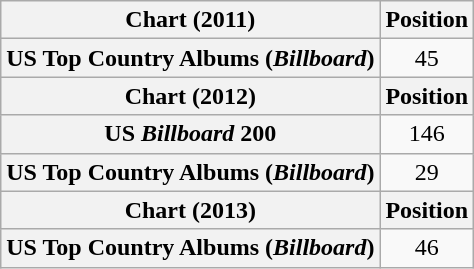<table class="wikitable plainrowheaders" style="text-align:center">
<tr>
<th scope="col">Chart (2011)</th>
<th scope="col">Position</th>
</tr>
<tr>
<th scope="row">US Top Country Albums (<em>Billboard</em>)</th>
<td>45</td>
</tr>
<tr>
<th scope="col">Chart (2012)</th>
<th scope="col">Position</th>
</tr>
<tr>
<th scope="row">US <em>Billboard</em> 200</th>
<td>146</td>
</tr>
<tr>
<th scope="row">US Top Country Albums (<em>Billboard</em>)</th>
<td>29</td>
</tr>
<tr>
<th scope="col">Chart (2013)</th>
<th scope="col">Position</th>
</tr>
<tr>
<th scope="row">US Top Country Albums (<em>Billboard</em>)</th>
<td>46</td>
</tr>
</table>
